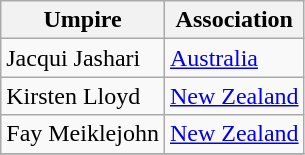<table class="wikitable collapsible">
<tr>
<th>Umpire</th>
<th>Association</th>
</tr>
<tr>
<td>Jacqui Jashari</td>
<td><a href='#'>Australia</a></td>
</tr>
<tr>
<td>Kirsten Lloyd</td>
<td><a href='#'>New Zealand</a></td>
</tr>
<tr>
<td>Fay Meiklejohn</td>
<td><a href='#'>New Zealand</a></td>
</tr>
<tr>
</tr>
</table>
